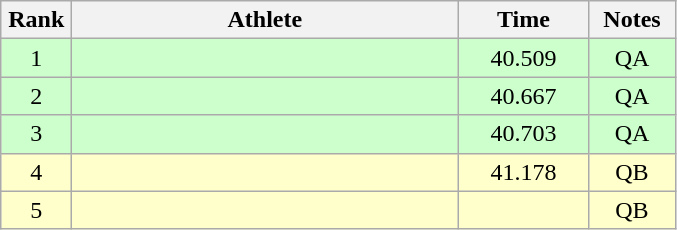<table class=wikitable style="text-align:center">
<tr>
<th width=40>Rank</th>
<th width=250>Athlete</th>
<th width=80>Time</th>
<th width=50>Notes</th>
</tr>
<tr bgcolor=ccffcc>
<td>1</td>
<td align=left></td>
<td>40.509</td>
<td>QA</td>
</tr>
<tr bgcolor=ccffcc>
<td>2</td>
<td align=left></td>
<td>40.667</td>
<td>QA</td>
</tr>
<tr bgcolor=ccffcc>
<td>3</td>
<td align=left></td>
<td>40.703</td>
<td>QA</td>
</tr>
<tr bgcolor=ffffcc>
<td>4</td>
<td align=left></td>
<td>41.178</td>
<td>QB</td>
</tr>
<tr bgcolor=ffffcc>
<td>5</td>
<td align=left></td>
<td></td>
<td>QB</td>
</tr>
</table>
